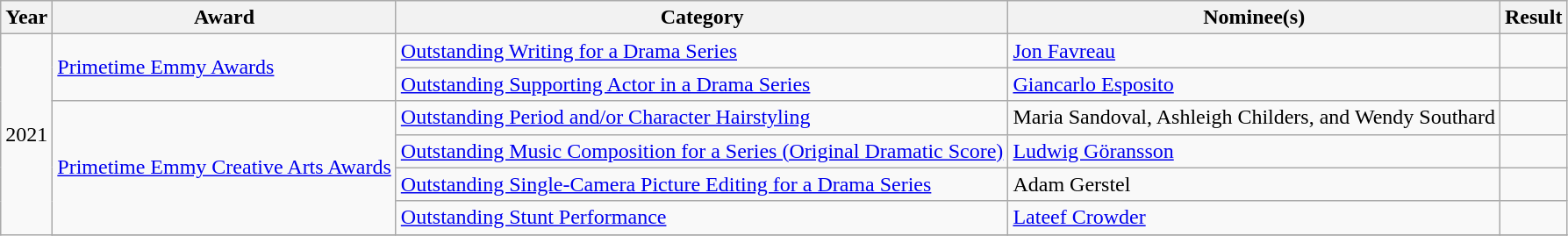<table class="wikitable sortable">
<tr>
<th>Year</th>
<th>Award</th>
<th>Category</th>
<th>Nominee(s)</th>
<th>Result</th>
</tr>
<tr>
<td rowspan="11">2021</td>
<td rowspan="2"><a href='#'>Primetime Emmy Awards</a></td>
<td><a href='#'>Outstanding Writing for a Drama Series</a></td>
<td><a href='#'>Jon Favreau</a></td>
<td></td>
</tr>
<tr>
<td><a href='#'>Outstanding Supporting Actor in a Drama Series</a></td>
<td><a href='#'>Giancarlo Esposito</a></td>
<td></td>
</tr>
<tr>
<td rowspan="4"><a href='#'>Primetime Emmy Creative Arts Awards</a></td>
<td><a href='#'>Outstanding Period and/or Character Hairstyling</a></td>
<td>Maria Sandoval, Ashleigh Childers, and Wendy Southard</td>
<td></td>
</tr>
<tr>
<td><a href='#'>Outstanding Music Composition for a Series (Original Dramatic Score)</a></td>
<td><a href='#'>Ludwig Göransson</a></td>
<td></td>
</tr>
<tr>
<td><a href='#'>Outstanding Single-Camera Picture Editing for a Drama Series</a></td>
<td>Adam Gerstel</td>
<td></td>
</tr>
<tr>
<td><a href='#'>Outstanding Stunt Performance</a></td>
<td><a href='#'>Lateef Crowder</a></td>
<td></td>
</tr>
<tr>
</tr>
</table>
